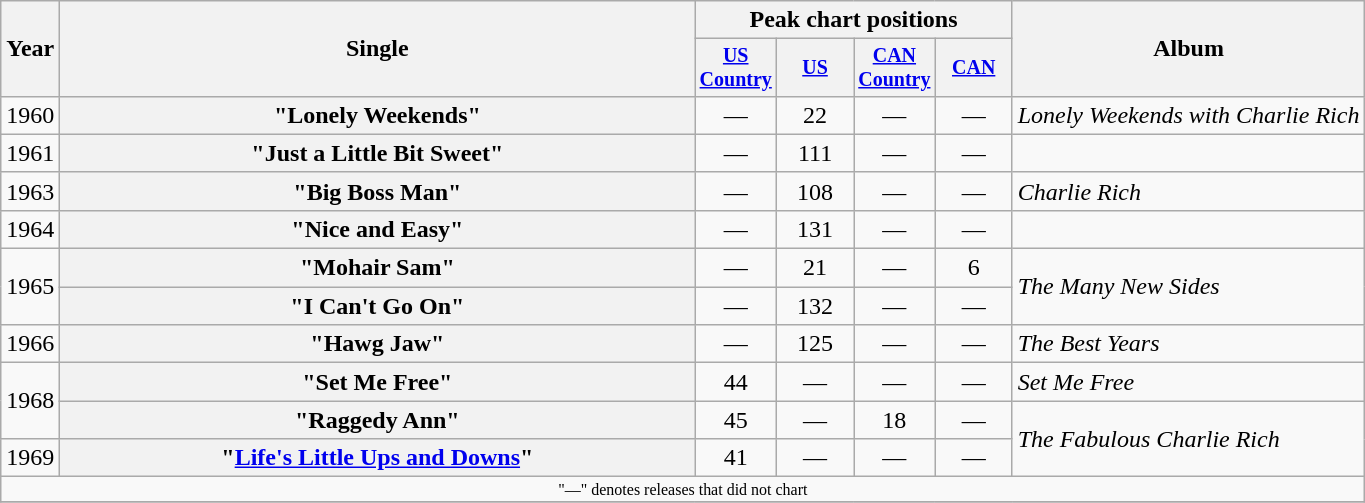<table class="wikitable plainrowheaders" style="text-align:center;">
<tr>
<th rowspan="2">Year</th>
<th rowspan="2" style="width:26em;">Single</th>
<th colspan="4">Peak chart positions</th>
<th rowspan="2">Album</th>
</tr>
<tr style="font-size:smaller;">
<th width="45"><a href='#'>US Country</a><br></th>
<th width="45"><a href='#'>US</a><br></th>
<th width="45"><a href='#'>CAN Country</a></th>
<th width="45"><a href='#'>CAN</a></th>
</tr>
<tr>
<td>1960</td>
<th scope="row">"Lonely Weekends"</th>
<td>—</td>
<td>22</td>
<td>—</td>
<td>—</td>
<td align="left"><em>Lonely Weekends with Charlie Rich</em></td>
</tr>
<tr>
<td>1961</td>
<th scope="row">"Just a Little Bit Sweet"</th>
<td>—</td>
<td>111</td>
<td>—</td>
<td>—</td>
<td></td>
</tr>
<tr>
<td>1963</td>
<th scope="row">"Big Boss Man"</th>
<td>—</td>
<td>108</td>
<td>—</td>
<td>—</td>
<td align="left"><em>Charlie Rich</em></td>
</tr>
<tr>
<td>1964</td>
<th scope="row">"Nice and Easy"</th>
<td>—</td>
<td>131</td>
<td>—</td>
<td>—</td>
<td></td>
</tr>
<tr>
<td rowspan="2">1965</td>
<th scope="row">"Mohair Sam"</th>
<td>—</td>
<td>21</td>
<td>—</td>
<td>6</td>
<td align="left" rowspan="2"><em>The Many New Sides</em></td>
</tr>
<tr>
<th scope="row">"I Can't Go On"</th>
<td>—</td>
<td>132</td>
<td>—</td>
<td>—</td>
</tr>
<tr>
<td>1966</td>
<th scope="row">"Hawg Jaw"</th>
<td>—</td>
<td>125</td>
<td>—</td>
<td>—</td>
<td align="left"><em>The Best Years</em></td>
</tr>
<tr>
<td rowspan="2">1968</td>
<th scope="row">"Set Me Free"</th>
<td>44</td>
<td>—</td>
<td>—</td>
<td>—</td>
<td align="left"><em>Set Me Free</em></td>
</tr>
<tr>
<th scope="row">"Raggedy Ann"</th>
<td>45</td>
<td>—</td>
<td>18</td>
<td>—</td>
<td align="left" rowspan="2"><em>The Fabulous Charlie Rich</em></td>
</tr>
<tr>
<td>1969</td>
<th scope="row">"<a href='#'>Life's Little Ups and Downs</a>"</th>
<td>41</td>
<td>—</td>
<td>—</td>
<td>—</td>
</tr>
<tr>
<td colspan="7" style="font-size:8pt">"—" denotes releases that did not chart</td>
</tr>
<tr>
</tr>
</table>
